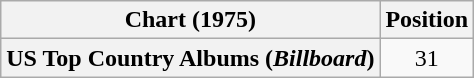<table class="wikitable plainrowheaders" style="text-align:center">
<tr>
<th scope="col">Chart (1975)</th>
<th scope="col">Position</th>
</tr>
<tr>
<th scope="row">US Top Country Albums (<em>Billboard</em>)</th>
<td>31</td>
</tr>
</table>
